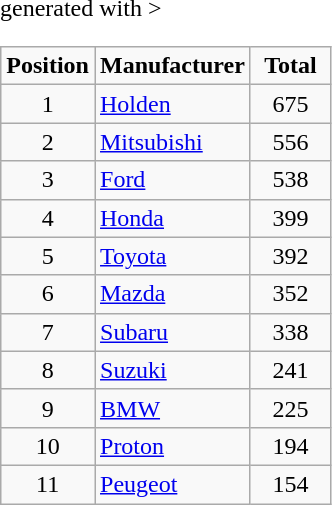<table class="wikitable" <hiddentext>generated with >
<tr style="font-weight:bold">
<td width="47" height="13" align="center">Position</td>
<td width="79">Manufacturer</td>
<td width="46" align="center">Total</td>
</tr>
<tr>
<td height="13" align="center">1</td>
<td><a href='#'>Holden</a></td>
<td align="center">675</td>
</tr>
<tr>
<td height="13" align="center">2</td>
<td><a href='#'>Mitsubishi</a></td>
<td align="center">556</td>
</tr>
<tr>
<td height="13" align="center">3</td>
<td><a href='#'>Ford</a></td>
<td align="center">538</td>
</tr>
<tr>
<td height="13" align="center">4</td>
<td><a href='#'>Honda</a></td>
<td align="center">399</td>
</tr>
<tr>
<td height="13" align="center">5</td>
<td><a href='#'>Toyota</a></td>
<td align="center">392</td>
</tr>
<tr>
<td height="13" align="center">6</td>
<td><a href='#'>Mazda</a></td>
<td align="center">352</td>
</tr>
<tr>
<td height="13" align="center">7</td>
<td><a href='#'>Subaru</a></td>
<td align="center">338</td>
</tr>
<tr>
<td height="13" align="center">8</td>
<td><a href='#'>Suzuki</a></td>
<td align="center">241</td>
</tr>
<tr>
<td height="13" align="center">9</td>
<td><a href='#'>BMW</a></td>
<td align="center">225</td>
</tr>
<tr>
<td height="13" align="center">10</td>
<td><a href='#'>Proton</a></td>
<td align="center">194</td>
</tr>
<tr>
<td height="13" align="center">11</td>
<td><a href='#'>Peugeot</a></td>
<td align="center">154</td>
</tr>
</table>
